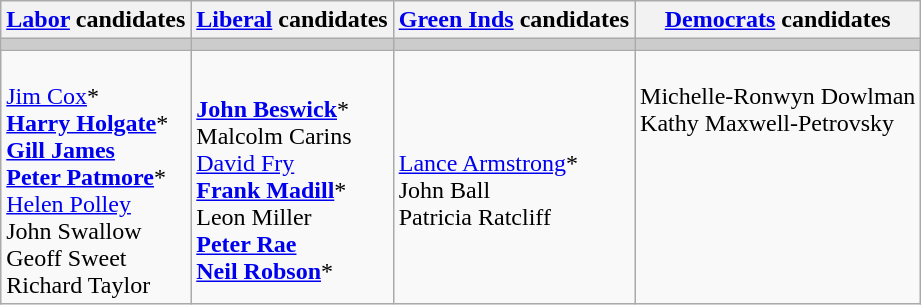<table class="wikitable">
<tr>
<th><a href='#'>Labor</a> candidates</th>
<th><a href='#'>Liberal</a> candidates</th>
<th><a href='#'>Green Inds</a> candidates</th>
<th><a href='#'>Democrats</a> candidates</th>
</tr>
<tr bgcolor="#cccccc">
<td></td>
<td></td>
<td></td>
<td></td>
</tr>
<tr>
<td><br><a href='#'>Jim Cox</a>*<br>
<strong><a href='#'>Harry Holgate</a></strong>*<br>
<strong><a href='#'>Gill James</a></strong><br>
<strong><a href='#'>Peter Patmore</a></strong>*<br>
<a href='#'>Helen Polley</a><br>
John Swallow<br>
Geoff Sweet<br>
Richard Taylor<br></td>
<td><br><strong><a href='#'>John Beswick</a></strong>*<br>
Malcolm Carins<br>
<a href='#'>David Fry</a><br>
<strong><a href='#'>Frank Madill</a></strong>*<br>
Leon Miller<br>
<strong><a href='#'>Peter Rae</a></strong><br>
<strong><a href='#'>Neil Robson</a></strong>*</td>
<td><br><a href='#'>Lance Armstrong</a>*<br>
John Ball<br>
Patricia Ratcliff</td>
<td valign=top><br>Michelle-Ronwyn Dowlman<br>
Kathy Maxwell-Petrovsky</td>
</tr>
</table>
